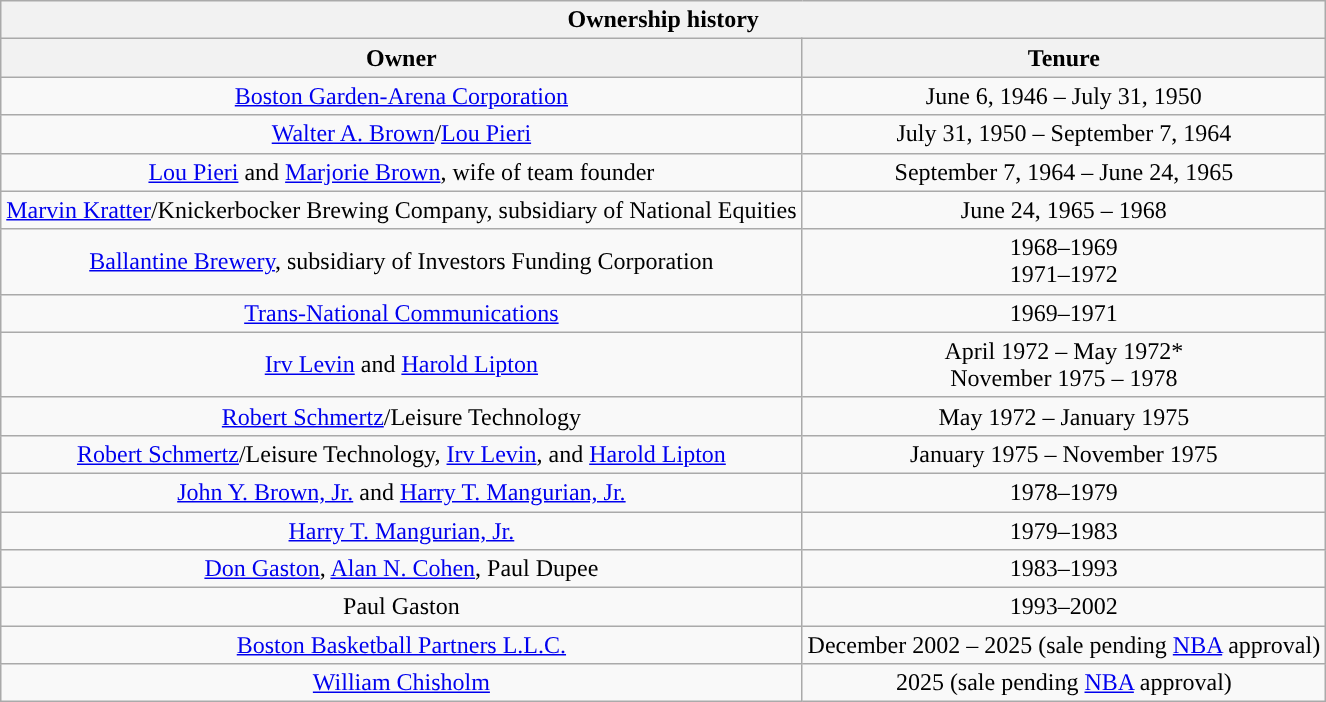<table class="wikitable" style="text-align:center">
<tr>
<th colspan="2">Ownership history</th>
</tr>
<tr>
<th>Owner</th>
<th>Tenure</th>
</tr>
<tr>
<td><a href='#'>Boston Garden-Arena Corporation</a></td>
<td>June 6, 1946 – July 31, 1950</td>
</tr>
<tr>
<td><a href='#'>Walter A. Brown</a>/<a href='#'>Lou Pieri</a></td>
<td>July 31, 1950 – September 7, 1964</td>
</tr>
<tr>
<td><a href='#'>Lou Pieri</a> and <a href='#'>Marjorie Brown</a>, wife of team founder</td>
<td>September 7, 1964 – June 24, 1965</td>
</tr>
<tr>
<td><a href='#'>Marvin Kratter</a>/Knickerbocker Brewing Company, subsidiary of National Equities</td>
<td>June 24, 1965 – 1968</td>
</tr>
<tr>
<td><a href='#'>Ballantine Brewery</a>, subsidiary of Investors Funding Corporation</td>
<td>1968–1969<br>1971–1972</td>
</tr>
<tr>
<td><a href='#'>Trans-National Communications</a></td>
<td>1969–1971</td>
</tr>
<tr>
<td><a href='#'>Irv Levin</a> and <a href='#'>Harold Lipton</a></td>
<td>April 1972 – May 1972*<br>November 1975 – 1978</td>
</tr>
<tr>
<td><a href='#'>Robert Schmertz</a>/Leisure Technology</td>
<td>May 1972 – January 1975</td>
</tr>
<tr>
<td><a href='#'>Robert Schmertz</a>/Leisure Technology, <a href='#'>Irv Levin</a>, and <a href='#'>Harold Lipton</a></td>
<td>January 1975 – November 1975</td>
</tr>
<tr>
<td><a href='#'>John Y. Brown, Jr.</a> and <a href='#'>Harry T. Mangurian, Jr.</a></td>
<td>1978–1979</td>
</tr>
<tr>
<td><a href='#'>Harry T. Mangurian, Jr.</a></td>
<td>1979–1983</td>
</tr>
<tr>
<td><a href='#'>Don Gaston</a>, <a href='#'>Alan N. Cohen</a>, Paul Dupee</td>
<td>1983–1993</td>
</tr>
<tr>
<td>Paul Gaston</td>
<td>1993–2002</td>
</tr>
<tr>
<td><a href='#'>Boston Basketball Partners L.L.C.</a></td>
<td>December 2002 – 2025 (sale pending <a href='#'>NBA</a> approval)</td>
</tr>
<tr>
<td><a href='#'>William Chisholm</a></td>
<td>2025 (sale pending <a href='#'>NBA</a> approval)</td>
</tr>
</table>
